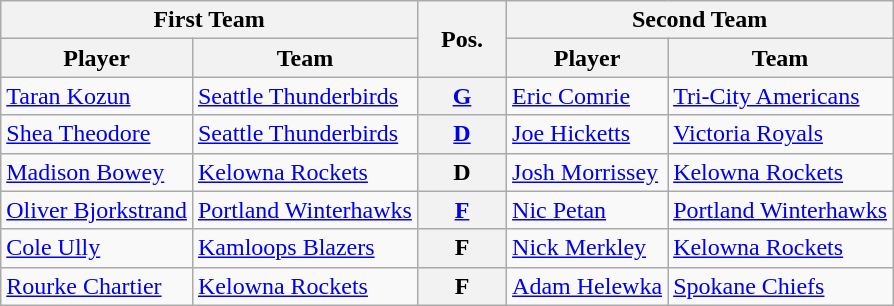<table class="wikitable">
<tr>
<th colspan="2">First Team</th>
<th style="width:10%;" rowspan="2">Pos.</th>
<th colspan="2">Second Team</th>
</tr>
<tr>
<th>Player</th>
<th>Team</th>
<th>Player</th>
<th>Team</th>
</tr>
<tr>
<td><a href='#'>Taran Kozun</a></td>
<td><a href='#'>Seattle Thunderbirds</a></td>
<th style="text-align:center;"><a href='#'>G</a></th>
<td><a href='#'>Eric Comrie</a></td>
<td><a href='#'>Tri-City Americans</a></td>
</tr>
<tr>
<td><a href='#'>Shea Theodore</a></td>
<td><a href='#'>Seattle Thunderbirds</a></td>
<th style="text-align:center;"><a href='#'>D</a></th>
<td><a href='#'>Joe Hicketts</a></td>
<td><a href='#'>Victoria Royals</a></td>
</tr>
<tr>
<td><a href='#'>Madison Bowey</a></td>
<td><a href='#'>Kelowna Rockets</a></td>
<th style="text-align:center;">D</th>
<td><a href='#'>Josh Morrissey</a></td>
<td><a href='#'>Kelowna Rockets</a></td>
</tr>
<tr>
<td><a href='#'>Oliver Bjorkstrand</a></td>
<td><a href='#'>Portland Winterhawks</a></td>
<th style="text-align:center;"><a href='#'>F</a></th>
<td><a href='#'>Nic Petan</a></td>
<td><a href='#'>Portland Winterhawks</a></td>
</tr>
<tr>
<td><a href='#'>Cole Ully</a></td>
<td><a href='#'>Kamloops Blazers</a></td>
<th style="text-align:center;">F</th>
<td><a href='#'>Nick Merkley</a></td>
<td><a href='#'>Kelowna Rockets</a></td>
</tr>
<tr>
<td><a href='#'>Rourke Chartier</a></td>
<td><a href='#'>Kelowna Rockets</a></td>
<th style="text-align:center;">F</th>
<td><a href='#'>Adam Helewka</a></td>
<td><a href='#'>Spokane Chiefs</a></td>
</tr>
</table>
